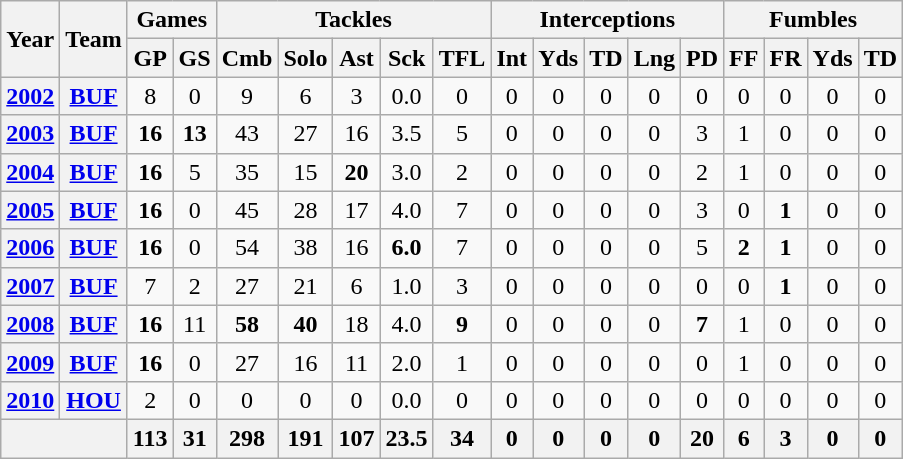<table class="wikitable" style="text-align:center">
<tr>
<th rowspan="2">Year</th>
<th rowspan="2">Team</th>
<th colspan="2">Games</th>
<th colspan="5">Tackles</th>
<th colspan="5">Interceptions</th>
<th colspan="4">Fumbles</th>
</tr>
<tr>
<th>GP</th>
<th>GS</th>
<th>Cmb</th>
<th>Solo</th>
<th>Ast</th>
<th>Sck</th>
<th>TFL</th>
<th>Int</th>
<th>Yds</th>
<th>TD</th>
<th>Lng</th>
<th>PD</th>
<th>FF</th>
<th>FR</th>
<th>Yds</th>
<th>TD</th>
</tr>
<tr>
<th><a href='#'>2002</a></th>
<th><a href='#'>BUF</a></th>
<td>8</td>
<td>0</td>
<td>9</td>
<td>6</td>
<td>3</td>
<td>0.0</td>
<td>0</td>
<td>0</td>
<td>0</td>
<td>0</td>
<td>0</td>
<td>0</td>
<td>0</td>
<td>0</td>
<td>0</td>
<td>0</td>
</tr>
<tr>
<th><a href='#'>2003</a></th>
<th><a href='#'>BUF</a></th>
<td><strong>16</strong></td>
<td><strong>13</strong></td>
<td>43</td>
<td>27</td>
<td>16</td>
<td>3.5</td>
<td>5</td>
<td>0</td>
<td>0</td>
<td>0</td>
<td>0</td>
<td>3</td>
<td>1</td>
<td>0</td>
<td>0</td>
<td>0</td>
</tr>
<tr>
<th><a href='#'>2004</a></th>
<th><a href='#'>BUF</a></th>
<td><strong>16</strong></td>
<td>5</td>
<td>35</td>
<td>15</td>
<td><strong>20</strong></td>
<td>3.0</td>
<td>2</td>
<td>0</td>
<td>0</td>
<td>0</td>
<td>0</td>
<td>2</td>
<td>1</td>
<td>0</td>
<td>0</td>
<td>0</td>
</tr>
<tr>
<th><a href='#'>2005</a></th>
<th><a href='#'>BUF</a></th>
<td><strong>16</strong></td>
<td>0</td>
<td>45</td>
<td>28</td>
<td>17</td>
<td>4.0</td>
<td>7</td>
<td>0</td>
<td>0</td>
<td>0</td>
<td>0</td>
<td>3</td>
<td>0</td>
<td><strong>1</strong></td>
<td>0</td>
<td>0</td>
</tr>
<tr>
<th><a href='#'>2006</a></th>
<th><a href='#'>BUF</a></th>
<td><strong>16</strong></td>
<td>0</td>
<td>54</td>
<td>38</td>
<td>16</td>
<td><strong>6.0</strong></td>
<td>7</td>
<td>0</td>
<td>0</td>
<td>0</td>
<td>0</td>
<td>5</td>
<td><strong>2</strong></td>
<td><strong>1</strong></td>
<td>0</td>
<td>0</td>
</tr>
<tr>
<th><a href='#'>2007</a></th>
<th><a href='#'>BUF</a></th>
<td>7</td>
<td>2</td>
<td>27</td>
<td>21</td>
<td>6</td>
<td>1.0</td>
<td>3</td>
<td>0</td>
<td>0</td>
<td>0</td>
<td>0</td>
<td>0</td>
<td>0</td>
<td><strong>1</strong></td>
<td>0</td>
<td>0</td>
</tr>
<tr>
<th><a href='#'>2008</a></th>
<th><a href='#'>BUF</a></th>
<td><strong>16</strong></td>
<td>11</td>
<td><strong>58</strong></td>
<td><strong>40</strong></td>
<td>18</td>
<td>4.0</td>
<td><strong>9</strong></td>
<td>0</td>
<td>0</td>
<td>0</td>
<td>0</td>
<td><strong>7</strong></td>
<td>1</td>
<td>0</td>
<td>0</td>
<td>0</td>
</tr>
<tr>
<th><a href='#'>2009</a></th>
<th><a href='#'>BUF</a></th>
<td><strong>16</strong></td>
<td>0</td>
<td>27</td>
<td>16</td>
<td>11</td>
<td>2.0</td>
<td>1</td>
<td>0</td>
<td>0</td>
<td>0</td>
<td>0</td>
<td>0</td>
<td>1</td>
<td>0</td>
<td>0</td>
<td>0</td>
</tr>
<tr>
<th><a href='#'>2010</a></th>
<th><a href='#'>HOU</a></th>
<td>2</td>
<td>0</td>
<td>0</td>
<td>0</td>
<td>0</td>
<td>0.0</td>
<td>0</td>
<td>0</td>
<td>0</td>
<td>0</td>
<td>0</td>
<td>0</td>
<td>0</td>
<td>0</td>
<td>0</td>
<td>0</td>
</tr>
<tr>
<th colspan="2"></th>
<th>113</th>
<th>31</th>
<th>298</th>
<th>191</th>
<th>107</th>
<th>23.5</th>
<th>34</th>
<th>0</th>
<th>0</th>
<th>0</th>
<th>0</th>
<th>20</th>
<th>6</th>
<th>3</th>
<th>0</th>
<th>0</th>
</tr>
</table>
